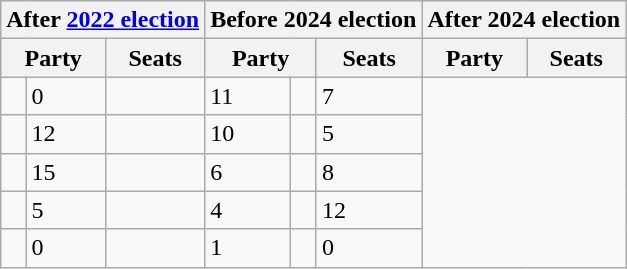<table class="wikitable">
<tr>
<th colspan="3">After <a href='#'>2022 election</a></th>
<th colspan="3">Before 2024 election</th>
<th colspan="3">After 2024 election</th>
</tr>
<tr>
<th colspan="2">Party</th>
<th>Seats</th>
<th colspan="2">Party</th>
<th>Seats</th>
<th colspan="2">Party</th>
<th>Seats</th>
</tr>
<tr>
<td></td>
<td>0</td>
<td></td>
<td>11</td>
<td></td>
<td>7</td>
</tr>
<tr>
<td></td>
<td>12</td>
<td></td>
<td>10</td>
<td></td>
<td>5</td>
</tr>
<tr>
<td></td>
<td>15</td>
<td></td>
<td>6</td>
<td></td>
<td>8</td>
</tr>
<tr>
<td></td>
<td>5</td>
<td></td>
<td>4</td>
<td></td>
<td>12</td>
</tr>
<tr>
<td></td>
<td>0</td>
<td></td>
<td>1</td>
<td></td>
<td>0</td>
</tr>
</table>
